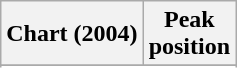<table class="wikitable sortable">
<tr>
<th align="left">Chart (2004)</th>
<th align="center">Peak<br>position</th>
</tr>
<tr>
</tr>
<tr>
</tr>
</table>
